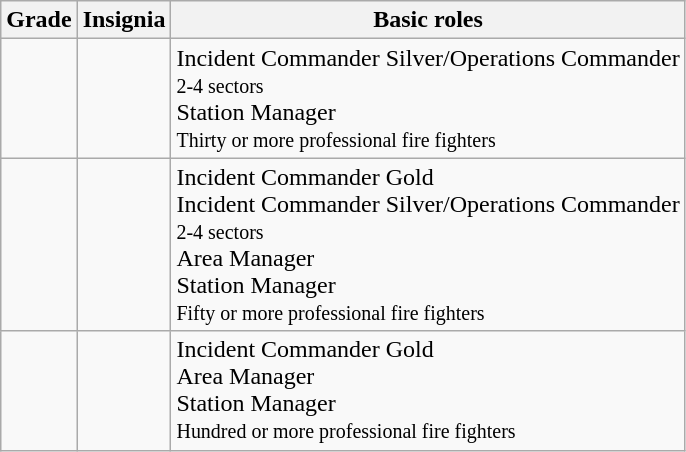<table class="wikitable">
<tr>
<th>Grade</th>
<th>Insignia</th>
<th>Basic roles</th>
</tr>
<tr>
<td></td>
<td></td>
<td>Incident Commander Silver/Operations Commander<br><small>2-4 sectors</small><br>Station Manager<br><small>Thirty or more professional fire fighters</small></td>
</tr>
<tr>
<td></td>
<td></td>
<td>Incident Commander Gold<br>Incident Commander Silver/Operations Commander<br><small>2-4 sectors</small><br>Area Manager<br>Station Manager<br><small>Fifty or more professional fire fighters</small></td>
</tr>
<tr>
<td></td>
<td></td>
<td>Incident Commander Gold<br>Area Manager<br>Station Manager<br><small>Hundred or more professional fire fighters</small></td>
</tr>
</table>
